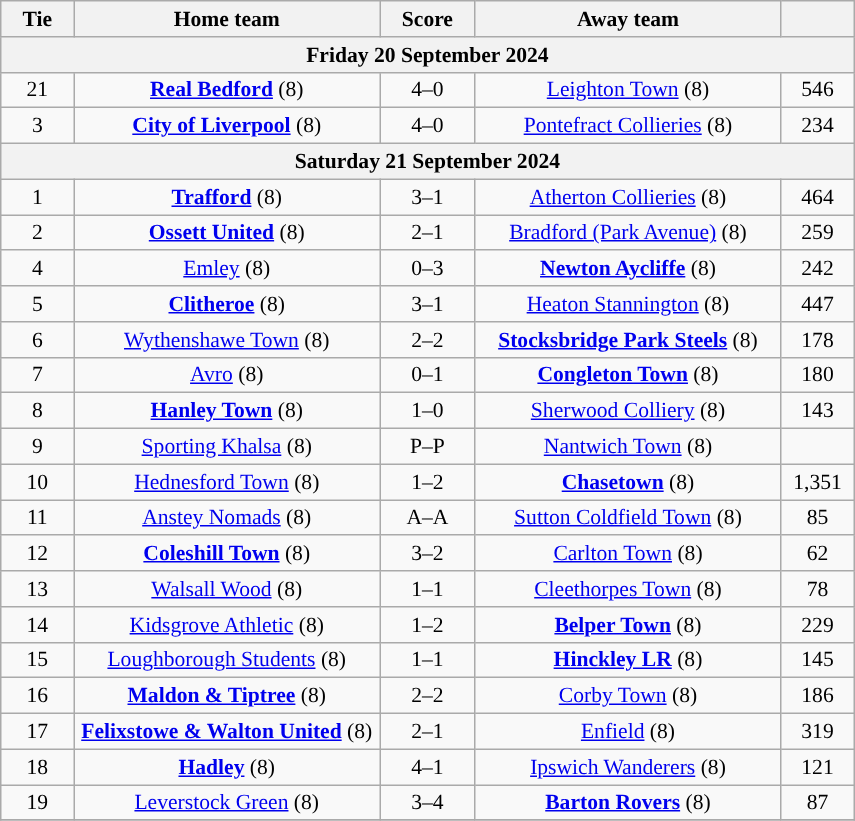<table class="wikitable" style="text-align:center; font-size:90%">
<tr>
<th scope="col" style="width:  8.43%;">Tie</th>
<th scope="col" style="width: 35.29%;">Home team</th>
<th scope="col" style="width: 11.00%;">Score</th>
<th scope="col" style="width: 35.29%;">Away team</th>
<th scope="col" style="width:  8.43%;"></th>
</tr>
<tr>
<th colspan="5"><strong>Friday 20 September 2024</strong></th>
</tr>
<tr>
<td>21</td>
<td><strong><a href='#'>Real Bedford</a></strong> (8)</td>
<td>4–0</td>
<td><a href='#'>Leighton Town</a> (8)</td>
<td>546</td>
</tr>
<tr>
<td>3</td>
<td><strong><a href='#'>City of Liverpool</a></strong> (8)</td>
<td>4–0</td>
<td><a href='#'>Pontefract Collieries</a> (8)</td>
<td>234</td>
</tr>
<tr>
<th colspan="5"><strong>Saturday 21 September 2024</strong></th>
</tr>
<tr>
<td>1</td>
<td><strong><a href='#'>Trafford</a></strong> (8)</td>
<td>3–1</td>
<td><a href='#'>Atherton Collieries</a> (8)</td>
<td>464</td>
</tr>
<tr>
<td>2</td>
<td><strong><a href='#'>Ossett United</a></strong> (8)</td>
<td>2–1</td>
<td><a href='#'>Bradford (Park Avenue)</a> (8)</td>
<td>259</td>
</tr>
<tr>
<td>4</td>
<td><a href='#'>Emley</a> (8)</td>
<td>0–3</td>
<td><strong><a href='#'>Newton Aycliffe</a></strong> (8)</td>
<td>242</td>
</tr>
<tr>
<td>5</td>
<td><strong><a href='#'>Clitheroe</a></strong> (8)</td>
<td>3–1</td>
<td><a href='#'>Heaton Stannington</a> (8)</td>
<td>447</td>
</tr>
<tr>
<td>6</td>
<td><a href='#'>Wythenshawe Town</a> (8)</td>
<td>2–2 </td>
<td><strong><a href='#'>Stocksbridge Park Steels</a></strong> (8)</td>
<td>178</td>
</tr>
<tr>
<td>7</td>
<td><a href='#'>Avro</a> (8)</td>
<td>0–1</td>
<td><strong><a href='#'>Congleton Town</a></strong> (8)</td>
<td>180</td>
</tr>
<tr>
<td>8</td>
<td><strong><a href='#'>Hanley Town</a></strong> (8)</td>
<td>1–0</td>
<td><a href='#'>Sherwood Colliery</a> (8)</td>
<td>143</td>
</tr>
<tr>
<td>9</td>
<td><a href='#'>Sporting Khalsa</a> (8)</td>
<td>P–P</td>
<td><a href='#'>Nantwich Town</a> (8)</td>
<td></td>
</tr>
<tr>
<td>10</td>
<td><a href='#'>Hednesford Town</a> (8)</td>
<td>1–2</td>
<td><strong><a href='#'>Chasetown</a></strong> (8)</td>
<td>1,351</td>
</tr>
<tr>
<td>11</td>
<td><a href='#'>Anstey Nomads</a> (8)</td>
<td>A–A</td>
<td><a href='#'>Sutton Coldfield Town</a> (8)</td>
<td>85</td>
</tr>
<tr>
<td>12</td>
<td><strong><a href='#'>Coleshill Town</a></strong> (8)</td>
<td>3–2</td>
<td><a href='#'>Carlton Town</a> (8)</td>
<td>62</td>
</tr>
<tr>
<td>13</td>
<td><a href='#'>Walsall Wood</a> (8)</td>
<td>1–1 </td>
<td><a href='#'>Cleethorpes Town</a> (8)</td>
<td>78</td>
</tr>
<tr>
<td>14</td>
<td><a href='#'>Kidsgrove Athletic</a> (8)</td>
<td>1–2</td>
<td><strong><a href='#'>Belper Town</a></strong> (8)</td>
<td>229</td>
</tr>
<tr>
<td>15</td>
<td><a href='#'>Loughborough Students</a> (8)</td>
<td>1–1 </td>
<td><strong><a href='#'>Hinckley LR</a></strong> (8)</td>
<td>145</td>
</tr>
<tr>
<td>16</td>
<td><strong><a href='#'>Maldon & Tiptree</a></strong> (8)</td>
<td>2–2 </td>
<td><a href='#'>Corby Town</a> (8)</td>
<td>186</td>
</tr>
<tr>
<td>17</td>
<td><strong><a href='#'>Felixstowe & Walton United</a></strong> (8)</td>
<td>2–1</td>
<td><a href='#'>Enfield</a> (8)</td>
<td>319</td>
</tr>
<tr>
<td>18</td>
<td><strong><a href='#'>Hadley</a></strong> (8)</td>
<td>4–1</td>
<td><a href='#'>Ipswich Wanderers</a> (8)</td>
<td>121</td>
</tr>
<tr>
<td>19</td>
<td><a href='#'>Leverstock Green</a> (8)</td>
<td>3–4</td>
<td><strong><a href='#'>Barton Rovers</a></strong> (8)</td>
<td>87</td>
</tr>
<tr>
</tr>
</table>
